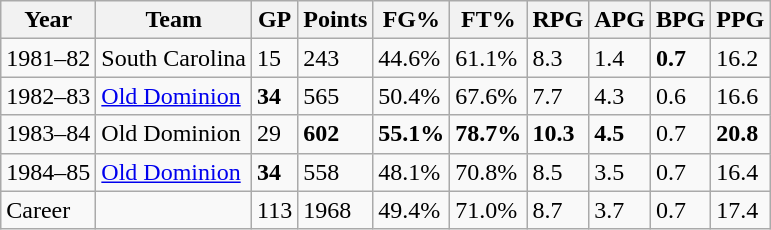<table class="wikitable">
<tr>
<th>Year</th>
<th>Team</th>
<th>GP</th>
<th>Points</th>
<th>FG%</th>
<th>FT%</th>
<th>RPG</th>
<th>APG</th>
<th>BPG</th>
<th>PPG</th>
</tr>
<tr>
<td>1981–82</td>
<td>South Carolina</td>
<td>15</td>
<td>243</td>
<td>44.6%</td>
<td>61.1%</td>
<td>8.3</td>
<td>1.4</td>
<td><strong>0.7</strong></td>
<td>16.2</td>
</tr>
<tr>
<td>1982–83</td>
<td><a href='#'>Old Dominion</a></td>
<td><strong>34</strong></td>
<td>565</td>
<td>50.4%</td>
<td>67.6%</td>
<td>7.7</td>
<td>4.3</td>
<td>0.6</td>
<td>16.6</td>
</tr>
<tr>
<td>1983–84</td>
<td>Old Dominion</td>
<td>29</td>
<td><strong>602</strong></td>
<td><strong>55.1%</strong></td>
<td><strong>78.7%</strong></td>
<td><strong>10.3</strong></td>
<td><strong>4.5</strong></td>
<td>0.7</td>
<td><strong>20.8</strong></td>
</tr>
<tr>
<td>1984–85</td>
<td><a href='#'>Old Dominion</a></td>
<td><strong>34</strong></td>
<td>558</td>
<td>48.1%</td>
<td>70.8%</td>
<td>8.5</td>
<td>3.5</td>
<td>0.7</td>
<td>16.4</td>
</tr>
<tr>
<td>Career</td>
<td></td>
<td>113</td>
<td>1968</td>
<td>49.4%</td>
<td>71.0%</td>
<td>8.7</td>
<td>3.7</td>
<td>0.7</td>
<td>17.4</td>
</tr>
</table>
